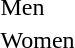<table>
<tr>
<td>Men<br></td>
<td></td>
<td></td>
<td></td>
</tr>
<tr>
<td>Women<br></td>
<td></td>
<td></td>
<td></td>
</tr>
</table>
